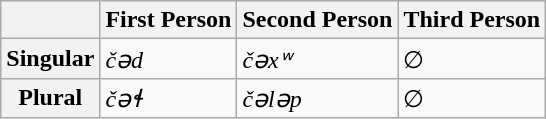<table class="wikitable">
<tr>
<th></th>
<th>First Person</th>
<th>Second Person</th>
<th>Third Person</th>
</tr>
<tr>
<th>Singular</th>
<td><em>čəd</em></td>
<td><em>čəxʷ</em></td>
<td>∅</td>
</tr>
<tr>
<th>Plural</th>
<td><em>čəɬ</em></td>
<td><em>čələp</em></td>
<td>∅</td>
</tr>
</table>
